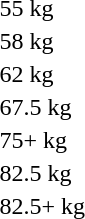<table>
<tr>
<td>55 kg</td>
<td></td>
<td></td>
<td></td>
</tr>
<tr>
<td>58 kg</td>
<td></td>
<td></td>
<td></td>
</tr>
<tr>
<td>62 kg</td>
<td></td>
<td></td>
<td></td>
</tr>
<tr>
<td>67.5 kg</td>
<td></td>
<td></td>
<td></td>
</tr>
<tr>
<td>75+ kg</td>
<td></td>
<td></td>
<td></td>
</tr>
<tr>
<td>82.5 kg</td>
<td></td>
<td></td>
<td></td>
</tr>
<tr>
<td>82.5+ kg</td>
<td></td>
<td></td>
<td></td>
</tr>
</table>
